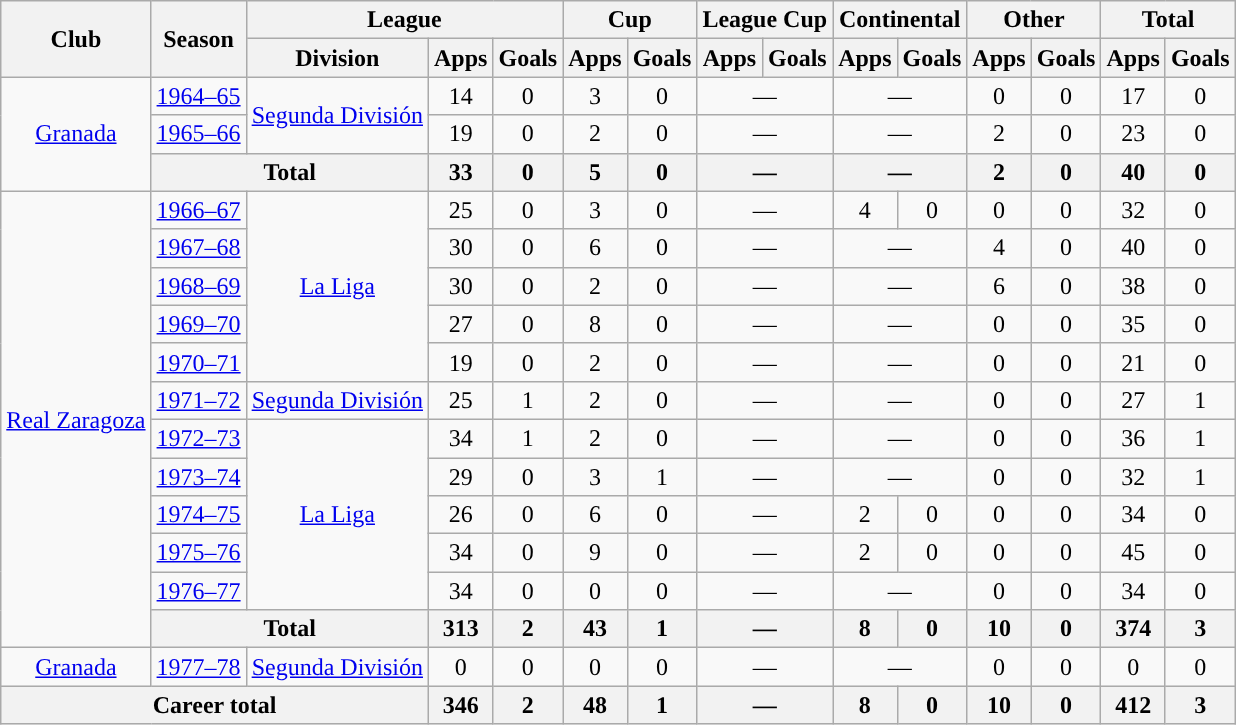<table class="wikitable" style="text-align:center">
<tr>
<th rowspan="2">Club</th>
<th rowspan="2">Season</th>
<th colspan="3">League</th>
<th colspan="2">Cup</th>
<th colspan="2">League Cup</th>
<th colspan="2">Continental</th>
<th colspan="2">Other</th>
<th colspan="2">Total</th>
</tr>
<tr>
<th>Division</th>
<th>Apps</th>
<th>Goals</th>
<th>Apps</th>
<th>Goals</th>
<th>Apps</th>
<th>Goals</th>
<th>Apps</th>
<th>Goals</th>
<th>Apps</th>
<th>Goals</th>
<th>Apps</th>
<th>Goals</th>
</tr>
<tr>
<td rowspan="3"><a href='#'>Granada</a></td>
<td><a href='#'>1964–65</a></td>
<td rowspan="2"><a href='#'>Segunda División</a></td>
<td>14</td>
<td>0</td>
<td>3</td>
<td>0</td>
<td colspan="2">—</td>
<td colspan="2">—</td>
<td>0</td>
<td>0</td>
<td>17</td>
<td>0</td>
</tr>
<tr>
<td><a href='#'>1965–66</a></td>
<td>19</td>
<td>0</td>
<td>2</td>
<td>0</td>
<td colspan="2">—</td>
<td colspan="2">—</td>
<td>2</td>
<td>0</td>
<td>23</td>
<td>0</td>
</tr>
<tr>
<th colspan="2">Total</th>
<th>33</th>
<th>0</th>
<th>5</th>
<th>0</th>
<th colspan="2">—</th>
<th colspan="2">—</th>
<th>2</th>
<th>0</th>
<th>40</th>
<th>0</th>
</tr>
<tr>
<td rowspan="12"><a href='#'>Real Zaragoza</a></td>
<td><a href='#'>1966–67</a></td>
<td rowspan="5"><a href='#'>La Liga</a></td>
<td>25</td>
<td>0</td>
<td>3</td>
<td>0</td>
<td colspan="2">—</td>
<td>4</td>
<td>0</td>
<td>0</td>
<td>0</td>
<td>32</td>
<td>0</td>
</tr>
<tr>
<td><a href='#'>1967–68</a></td>
<td>30</td>
<td>0</td>
<td>6</td>
<td>0</td>
<td colspan="2">—</td>
<td colspan="2">—</td>
<td>4</td>
<td>0</td>
<td>40</td>
<td>0</td>
</tr>
<tr>
<td><a href='#'>1968–69</a></td>
<td>30</td>
<td>0</td>
<td>2</td>
<td>0</td>
<td colspan="2">—</td>
<td colspan="2">—</td>
<td>6</td>
<td>0</td>
<td>38</td>
<td>0</td>
</tr>
<tr>
<td><a href='#'>1969–70</a></td>
<td>27</td>
<td>0</td>
<td>8</td>
<td>0</td>
<td colspan="2">—</td>
<td colspan="2">—</td>
<td>0</td>
<td>0</td>
<td>35</td>
<td>0</td>
</tr>
<tr>
<td><a href='#'>1970–71</a></td>
<td>19</td>
<td>0</td>
<td>2</td>
<td>0</td>
<td colspan="2">—</td>
<td colspan="2">—</td>
<td>0</td>
<td>0</td>
<td>21</td>
<td>0</td>
</tr>
<tr>
<td><a href='#'>1971–72</a></td>
<td rowspan="1"><a href='#'>Segunda División</a></td>
<td>25</td>
<td>1</td>
<td>2</td>
<td>0</td>
<td colspan="2">—</td>
<td colspan="2">—</td>
<td>0</td>
<td>0</td>
<td>27</td>
<td>1</td>
</tr>
<tr>
<td><a href='#'>1972–73</a></td>
<td rowspan="5"><a href='#'>La Liga</a></td>
<td>34</td>
<td>1</td>
<td>2</td>
<td>0</td>
<td colspan="2">—</td>
<td colspan="2">—</td>
<td>0</td>
<td>0</td>
<td>36</td>
<td>1</td>
</tr>
<tr>
<td><a href='#'>1973–74</a></td>
<td>29</td>
<td>0</td>
<td>3</td>
<td>1</td>
<td colspan="2">—</td>
<td colspan="2">—</td>
<td>0</td>
<td>0</td>
<td>32</td>
<td>1</td>
</tr>
<tr>
<td><a href='#'>1974–75</a></td>
<td>26</td>
<td>0</td>
<td>6</td>
<td>0</td>
<td colspan="2">—</td>
<td>2</td>
<td>0</td>
<td>0</td>
<td>0</td>
<td>34</td>
<td>0</td>
</tr>
<tr>
<td><a href='#'>1975–76</a></td>
<td>34</td>
<td>0</td>
<td>9</td>
<td>0</td>
<td colspan="2">—</td>
<td>2</td>
<td>0</td>
<td>0</td>
<td>0</td>
<td>45</td>
<td>0</td>
</tr>
<tr>
<td><a href='#'>1976–77</a></td>
<td>34</td>
<td>0</td>
<td>0</td>
<td>0</td>
<td colspan="2">—</td>
<td colspan="2">—</td>
<td>0</td>
<td>0</td>
<td>34</td>
<td>0</td>
</tr>
<tr>
<th colspan="2">Total</th>
<th>313</th>
<th>2</th>
<th>43</th>
<th>1</th>
<th colspan="2">—</th>
<th>8</th>
<th>0</th>
<th>10</th>
<th>0</th>
<th>374</th>
<th>3</th>
</tr>
<tr>
<td rowspan="1"><a href='#'>Granada</a></td>
<td><a href='#'>1977–78</a></td>
<td rowspan="1"><a href='#'>Segunda División</a></td>
<td>0</td>
<td>0</td>
<td>0</td>
<td>0</td>
<td colspan="2">—</td>
<td colspan="2">—</td>
<td>0</td>
<td>0</td>
<td>0</td>
<td>0</td>
</tr>
<tr>
<th colspan="3">Career total</th>
<th>346</th>
<th>2</th>
<th>48</th>
<th>1</th>
<th colspan="2">—</th>
<th>8</th>
<th>0</th>
<th>10</th>
<th>0</th>
<th>412</th>
<th>3</th>
</tr>
</table>
